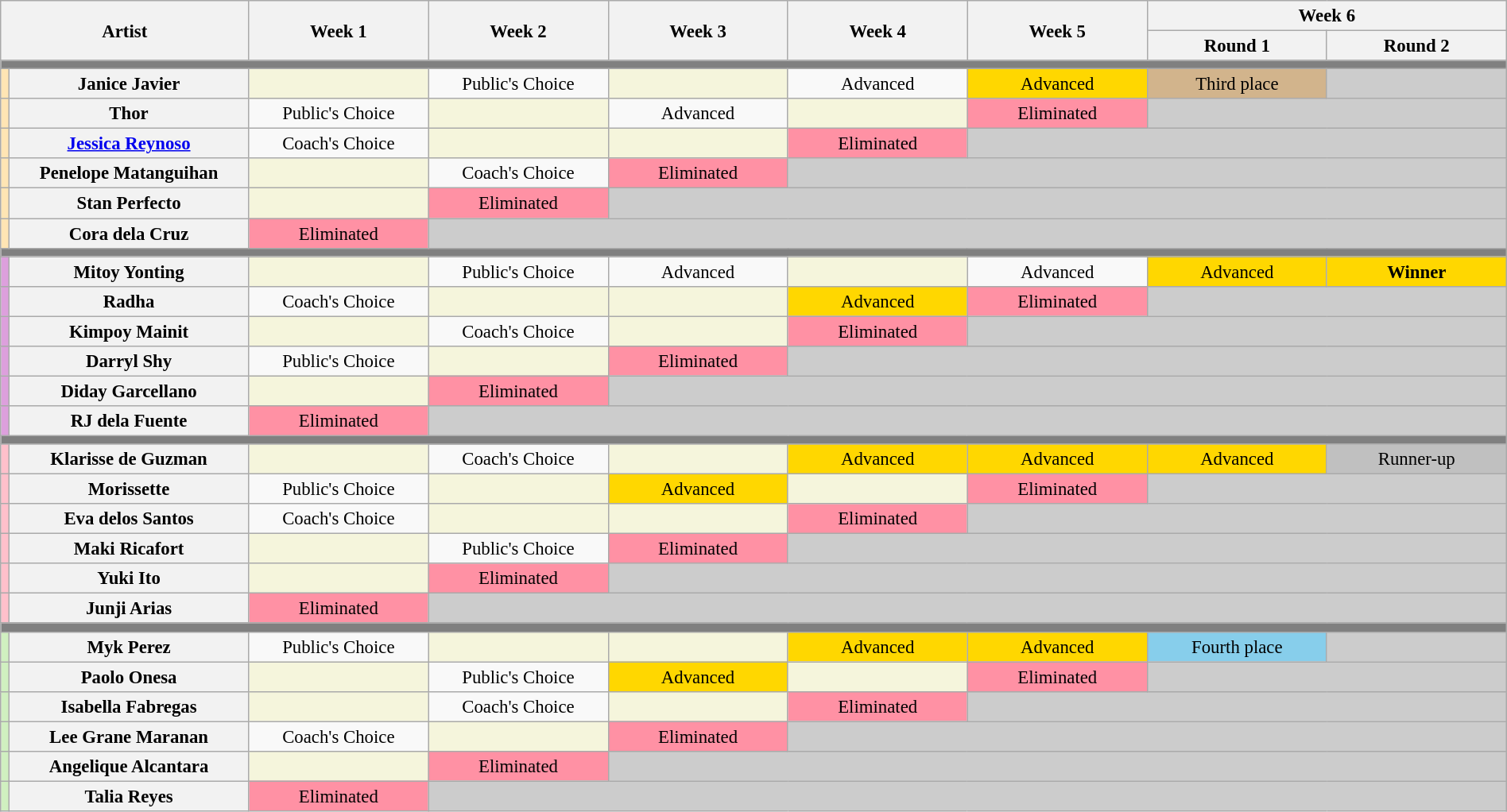<table class="wikitable" style="text-align:center; font-size:95%; width:100%;">
<tr>
<th colspan="2" rowspan="2">Artist</th>
<th rowspan="2" style="width:12%;">Week 1</th>
<th rowspan="2" style="width:12%;">Week 2</th>
<th rowspan="2" style="width:12%;">Week 3</th>
<th rowspan="2" style="width:12%;">Week 4</th>
<th rowspan="2" style="width:12%;">Week 5</th>
<th colspan="2">Week 6</th>
</tr>
<tr>
<th style="width:12%;">Round 1</th>
<th style="width:12%;">Round 2</th>
</tr>
<tr>
<th colspan="9" style="background:grey;"></th>
</tr>
<tr>
<th style="background:#ffe5b4;"></th>
<th width="16%">Janice Javier</th>
<td style="background:#F5F5DC;"></td>
<td style="background:#;">Public's Choice</td>
<td style="background:#F5F5DC;"></td>
<td style="background:;">Advanced</td>
<td style="background:gold;">Advanced </td>
<td style="background:tan;">Third place</td>
<td style="background:#ccc;"></td>
</tr>
<tr>
<th style="background:#ffe5b4;"></th>
<th width="16%">Thor</th>
<td style="background:#;">Public's Choice</td>
<td style="background:#F5F5DC;"></td>
<td style="background:;">Advanced</td>
<td style="background:#F5F5DC;"></td>
<td style="background:#FF91A4;">Eliminated</td>
<td colspan="2" style="background:#ccc;"></td>
</tr>
<tr>
<th style="background:#ffe5b4;"></th>
<th width="16%"><a href='#'>Jessica Reynoso</a></th>
<td style="background:#;">Coach's Choice</td>
<td style="background:#F5F5DC;"></td>
<td style="background:#F5F5DC;"></td>
<td style="background:#FF91A4;">Eliminated</td>
<td colspan="3" style="background:#ccc;"></td>
</tr>
<tr>
<th style="background:#ffe5b4;"></th>
<th width="16%">Penelope Matanguihan</th>
<td style="background:#F5F5DC;"></td>
<td style="background:#;">Coach's Choice</td>
<td style="background:#FF91A4;">Eliminated</td>
<td colspan="4" style="background:#ccc;"></td>
</tr>
<tr>
<th style="background:#ffe5b4;"></th>
<th width="16%">Stan Perfecto</th>
<td style="background:#F5F5DC;"></td>
<td style="background:#FF91A4;">Eliminated</td>
<td colspan="5" style="background:#ccc;"></td>
</tr>
<tr>
<th style="background:#ffe5b4;"></th>
<th width="16%">Cora dela Cruz</th>
<td style="background:#FF91A4;">Eliminated</td>
<td colspan="6" style="background:#ccc;"></td>
</tr>
<tr>
<th colspan="9" style="background:grey;"></th>
</tr>
<tr>
<th style="background:#dda0dd;"></th>
<th width="16%">Mitoy Yonting</th>
<td style="background:#F5F5DC;"></td>
<td style="background:#;">Public's Choice</td>
<td style="background:;">Advanced</td>
<td style="background:#F5F5DC;"></td>
<td style="background:;">Advanced</td>
<td style="background:gold;">Advanced </td>
<td style="background:gold"><strong>Winner</strong></td>
</tr>
<tr>
<th style="background:#dda0dd;"></th>
<th width="16%">Radha</th>
<td style="background:#;">Coach's Choice</td>
<td style="background:#F5F5DC;"></td>
<td style="background:#F5F5DC;"></td>
<td style="background:gold;">Advanced </td>
<td style="background:#FF91A4;">Eliminated</td>
<td colspan="2" style="background:#ccc;"></td>
</tr>
<tr>
<th style="background:#dda0dd;"></th>
<th width="16%">Kimpoy Mainit</th>
<td style="background:#F5F5DC;"></td>
<td style="background:#;">Coach's Choice</td>
<td style="background:#F5F5DC;"></td>
<td style="background:#FF91A4;">Eliminated</td>
<td colspan="3" style="background:#ccc;"></td>
</tr>
<tr>
<th style="background:#dda0dd;"></th>
<th width="16%">Darryl Shy</th>
<td style="background:#;">Public's Choice</td>
<td style="background:#F5F5DC;"></td>
<td style="background:#FF91A4;">Eliminated </td>
<td colspan="4" style="background:#ccc;"></td>
</tr>
<tr>
<th style="background:#dda0dd;"></th>
<th width="16%">Diday Garcellano</th>
<td style="background:#F5F5DC;"></td>
<td style="background:#FF91A4;">Eliminated</td>
<td colspan="5" style="background:#ccc;"></td>
</tr>
<tr>
<th style="background:#dda0dd;"></th>
<th width="16%">RJ dela Fuente</th>
<td style="background:#FF91A4;">Eliminated</td>
<td colspan="6" style="background:#ccc;"></td>
</tr>
<tr>
<th colspan="9" style="background:grey;"></th>
</tr>
<tr>
<th style="background:pink;"></th>
<th width="16%">Klarisse de Guzman</th>
<td style="background:#F5F5DC;"></td>
<td style="background:#;">Coach's Choice</td>
<td style="background:#F5F5DC;"></td>
<td style="background:gold;">Advanced </td>
<td style="background:gold;">Advanced </td>
<td style="background:gold;">Advanced </td>
<td style="background:silver;">Runner-up</td>
</tr>
<tr>
<th style="background:pink;;"></th>
<th width="16%">Morissette</th>
<td style="background:#;">Public's Choice</td>
<td style="background:#F5F5DC;"></td>
<td style="background:gold;">Advanced </td>
<td style="background:#F5F5DC;"></td>
<td style="background:#FF91A4;">Eliminated</td>
<td colspan="2" style="background:#ccc;"></td>
</tr>
<tr>
<th style="background:pink;;"></th>
<th width="16%">Eva delos Santos</th>
<td style="background:#;">Coach's Choice</td>
<td style="background:#F5F5DC;"></td>
<td style="background:#F5F5DC;"></td>
<td style="background:#FF91A4;">Eliminated</td>
<td colspan="3" style="background:#ccc;"></td>
</tr>
<tr>
<th style="background:pink;;"></th>
<th width="16%">Maki Ricafort</th>
<td style="background:#F5F5DC;"></td>
<td style="background:#;">Public's Choice</td>
<td style="background:#FF91A4;">Eliminated </td>
<td colspan="4" style="background:#ccc;"></td>
</tr>
<tr>
<th style="background:pink;;"></th>
<th width="16%">Yuki Ito</th>
<td style="background:#F5F5DC;"></td>
<td style="background:#FF91A4;">Eliminated</td>
<td colspan="5" style="background:#ccc;"></td>
</tr>
<tr>
<th style="background:pink;"></th>
<th width="16%">Junji Arias</th>
<td style="background:#FF91A4;">Eliminated</td>
<td colspan="6" style="background:#ccc;"></td>
</tr>
<tr>
<th colspan="9" style="background:grey;"></th>
</tr>
<tr>
<th style="background:#d0f0c0;"></th>
<th width="16%">Myk Perez</th>
<td style="background:#;">Public's Choice</td>
<td style="background:#F5F5DC;"></td>
<td style="background:#F5F5DC;"></td>
<td style="background:gold;">Advanced </td>
<td style="background:gold;">Advanced </td>
<td style="background:skyblue;">Fourth place </td>
<td style="background:#ccc;"></td>
</tr>
<tr>
<th style="background:#d0f0c0;"></th>
<th width="16%">Paolo Onesa</th>
<td style="background:#F5F5DC;"></td>
<td style="background:#;">Public's Choice</td>
<td style="background:gold;">Advanced </td>
<td style="background:#F5F5DC;"></td>
<td style="background:#FF91A4;">Eliminated</td>
<td colspan="2" style="background:#ccc;"></td>
</tr>
<tr>
<th style="background:#d0f0c0;"></th>
<th width="16%">Isabella Fabregas</th>
<td style="background:#F5F5DC;"></td>
<td style="background:#;">Coach's Choice</td>
<td style="background:#F5F5DC;"></td>
<td style="background:#FF91A4;">Eliminated </td>
<td colspan="3" style="background:#ccc;"></td>
</tr>
<tr>
<th style="background:#d0f0c0;"></th>
<th width="16%">Lee Grane Maranan</th>
<td style="background:#;">Coach's Choice</td>
<td style="background:#F5F5DC;"></td>
<td style="background:#FF91A4;">Eliminated</td>
<td colspan="4" style="background:#ccc;"></td>
</tr>
<tr>
<th style="background:#d0f0c0;"></th>
<th width="16%">Angelique Alcantara</th>
<td style="background:#F5F5DC;"></td>
<td style="background:#FF91A4;">Eliminated</td>
<td colspan="5" style="background:#ccc;"></td>
</tr>
<tr>
<th style="background:#d0f0c0;"></th>
<th width="16%">Talia Reyes</th>
<td style="background:#FF91A4;">Eliminated</td>
<td colspan="6" style="background:#ccc;"></td>
</tr>
</table>
